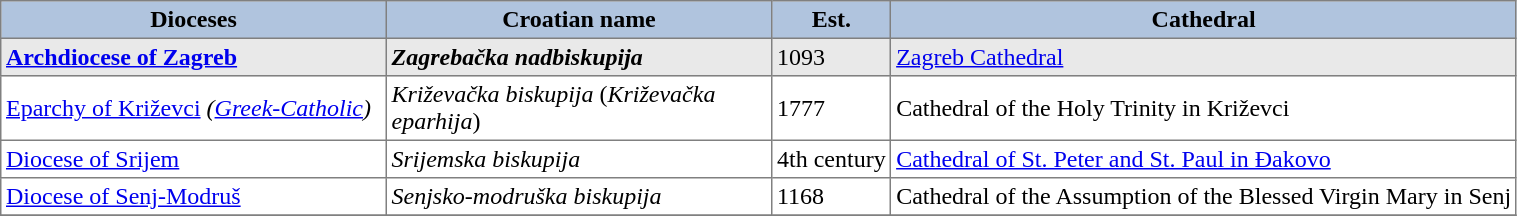<table border="1" cellpadding="3" cellspacing="0" style="empty-cells:show; border-collapse:collapse">
<tr style="background:#B0C4DE;">
<th>Dioceses</th>
<th>Croatian name</th>
<th>Est.</th>
<th>Cathedral</th>
</tr>
<tr>
<td style = "background:#E9E9E9;" width="250"><strong><a href='#'>Archdiocese of Zagreb</a></strong></td>
<td style = "background:#E9E9E9;" width="250"><strong><em>Zagrebačka nadbiskupija</em></strong></td>
<td style = "background:#E9E9E9;">1093</td>
<td style = "background:#E9E9E9;"><a href='#'>Zagreb Cathedral</a></td>
</tr>
<tr>
<td><a href='#'>Eparchy of Križevci</a> <em>(<a href='#'>Greek-Catholic</a>)</em></td>
<td><em>Križevačka biskupija</em> (<em>Križevačka eparhija</em>)</td>
<td>1777</td>
<td>Cathedral of the Holy Trinity in Križevci</td>
</tr>
<tr>
<td><a href='#'>Diocese of Srijem</a></td>
<td><em>Srijemska biskupija</em></td>
<td>4th century</td>
<td><a href='#'>Cathedral of St. Peter and St. Paul in Đakovo</a></td>
</tr>
<tr>
<td><a href='#'>Diocese of Senj-Modruš</a></td>
<td><em>Senjsko-modruška biskupija</em></td>
<td>1168</td>
<td>Cathedral of the Assumption of the Blessed Virgin Mary in Senj</td>
</tr>
<tr>
</tr>
</table>
